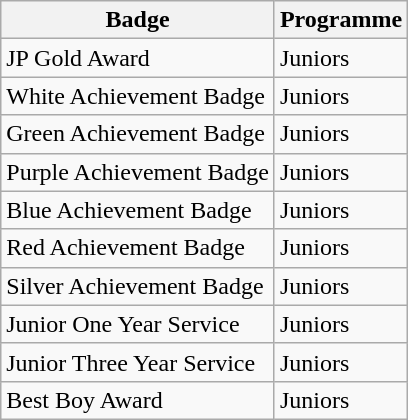<table class="wikitable sortable mw-collapsible mw-collapsed">
<tr>
<th>Badge</th>
<th>Programme</th>
</tr>
<tr>
<td>JP Gold Award</td>
<td>Juniors</td>
</tr>
<tr>
<td>White Achievement Badge</td>
<td>Juniors</td>
</tr>
<tr>
<td>Green Achievement Badge</td>
<td>Juniors</td>
</tr>
<tr>
<td>Purple Achievement Badge</td>
<td>Juniors</td>
</tr>
<tr>
<td>Blue Achievement Badge</td>
<td>Juniors</td>
</tr>
<tr>
<td>Red Achievement Badge</td>
<td>Juniors</td>
</tr>
<tr>
<td>Silver Achievement Badge</td>
<td>Juniors</td>
</tr>
<tr>
<td>Junior One Year Service</td>
<td>Juniors</td>
</tr>
<tr>
<td>Junior Three Year Service</td>
<td>Juniors</td>
</tr>
<tr>
<td>Best Boy Award</td>
<td>Juniors</td>
</tr>
</table>
